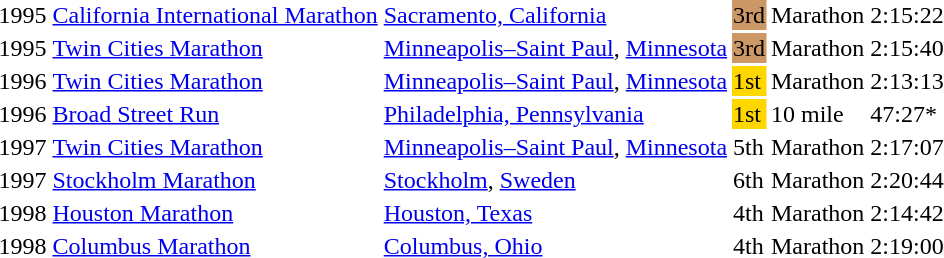<table>
<tr>
<td>1995</td>
<td><a href='#'>California International Marathon</a></td>
<td><a href='#'>Sacramento, California</a></td>
<td bgcolor="cc9966">3rd</td>
<td>Marathon</td>
<td>2:15:22</td>
</tr>
<tr>
<td>1995</td>
<td><a href='#'>Twin Cities Marathon</a></td>
<td><a href='#'>Minneapolis–Saint Paul</a>, <a href='#'>Minnesota</a></td>
<td bgcolor="cc9966">3rd</td>
<td>Marathon</td>
<td>2:15:40</td>
</tr>
<tr>
<td>1996</td>
<td><a href='#'>Twin Cities Marathon</a></td>
<td><a href='#'>Minneapolis–Saint Paul</a>, <a href='#'>Minnesota</a></td>
<td bgcolor="gold">1st</td>
<td>Marathon</td>
<td>2:13:13</td>
</tr>
<tr>
<td>1996</td>
<td><a href='#'>Broad Street Run</a></td>
<td><a href='#'>Philadelphia, Pennsylvania</a></td>
<td bgcolor="gold">1st</td>
<td>10 mile</td>
<td>47:27*</td>
</tr>
<tr>
<td>1997</td>
<td><a href='#'>Twin Cities Marathon</a></td>
<td><a href='#'>Minneapolis–Saint Paul</a>, <a href='#'>Minnesota</a></td>
<td>5th</td>
<td>Marathon</td>
<td>2:17:07</td>
</tr>
<tr>
<td>1997</td>
<td><a href='#'>Stockholm Marathon</a></td>
<td><a href='#'>Stockholm</a>, <a href='#'>Sweden</a></td>
<td>6th</td>
<td>Marathon</td>
<td>2:20:44</td>
</tr>
<tr>
<td>1998</td>
<td><a href='#'>Houston Marathon</a></td>
<td><a href='#'>Houston, Texas</a></td>
<td>4th</td>
<td>Marathon</td>
<td>2:14:42</td>
</tr>
<tr>
<td>1998</td>
<td><a href='#'>Columbus Marathon</a></td>
<td><a href='#'>Columbus, Ohio</a></td>
<td>4th</td>
<td>Marathon</td>
<td>2:19:00</td>
</tr>
</table>
